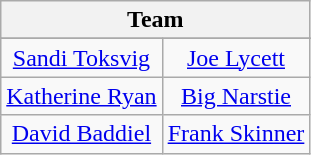<table class="wikitable" style="text-align:center">
<tr>
<th colspan=2 scope="col">Team</th>
</tr>
<tr>
</tr>
<tr>
<td><a href='#'>Sandi Toksvig</a></td>
<td><a href='#'>Joe Lycett</a></td>
</tr>
<tr>
<td><a href='#'>Katherine Ryan</a></td>
<td><a href='#'>Big Narstie</a></td>
</tr>
<tr>
<td><a href='#'>David Baddiel</a></td>
<td><a href='#'>Frank Skinner</a></td>
</tr>
</table>
